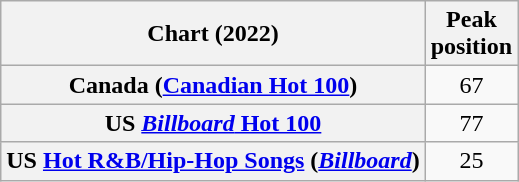<table class="wikitable sortable plainrowheaders" style="text-align:center">
<tr>
<th scope="col">Chart (2022)</th>
<th scope="col">Peak<br>position</th>
</tr>
<tr>
<th scope="row">Canada (<a href='#'>Canadian Hot 100</a>)</th>
<td>67</td>
</tr>
<tr>
<th scope="row">US <a href='#'><em>Billboard</em> Hot 100</a></th>
<td>77</td>
</tr>
<tr>
<th scope="row">US <a href='#'>Hot R&B/Hip-Hop Songs</a> (<em><a href='#'>Billboard</a></em>)</th>
<td>25</td>
</tr>
</table>
